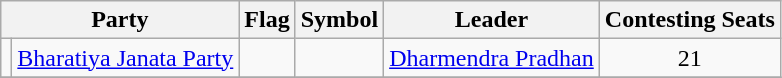<table class="wikitable" style="text-align:center">
<tr>
<th colspan="2">Party</th>
<th>Flag</th>
<th>Symbol</th>
<th>Leader</th>
<th>Contesting Seats</th>
</tr>
<tr>
<td></td>
<td><a href='#'>Bharatiya Janata Party</a></td>
<td></td>
<td></td>
<td><a href='#'>Dharmendra Pradhan</a></td>
<td>21</td>
</tr>
<tr>
</tr>
</table>
